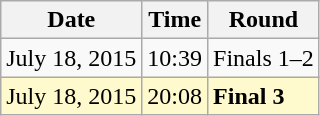<table class="wikitable">
<tr>
<th>Date</th>
<th>Time</th>
<th>Round</th>
</tr>
<tr>
<td>July 18, 2015</td>
<td>10:39</td>
<td>Finals 1–2</td>
</tr>
<tr style=background:lemonchiffon>
<td>July 18, 2015</td>
<td>20:08</td>
<td><strong>Final 3</strong></td>
</tr>
</table>
